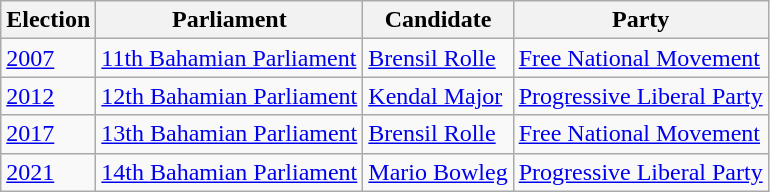<table class="wikitable">
<tr>
<th>Election</th>
<th>Parliament</th>
<th>Candidate</th>
<th>Party</th>
</tr>
<tr>
<td><a href='#'>2007</a></td>
<td><a href='#'>11th Bahamian Parliament</a></td>
<td><a href='#'>Brensil Rolle</a></td>
<td><a href='#'>Free National Movement</a></td>
</tr>
<tr>
<td><a href='#'>2012</a></td>
<td><a href='#'>12th Bahamian Parliament</a></td>
<td><a href='#'>Kendal Major</a></td>
<td><a href='#'>Progressive Liberal Party</a></td>
</tr>
<tr>
<td><a href='#'>2017</a></td>
<td><a href='#'>13th Bahamian Parliament</a></td>
<td><a href='#'>Brensil Rolle</a></td>
<td><a href='#'>Free National Movement</a></td>
</tr>
<tr>
<td><a href='#'>2021</a></td>
<td><a href='#'>14th Bahamian Parliament</a></td>
<td><a href='#'>Mario Bowleg</a></td>
<td><a href='#'>Progressive Liberal Party</a></td>
</tr>
</table>
